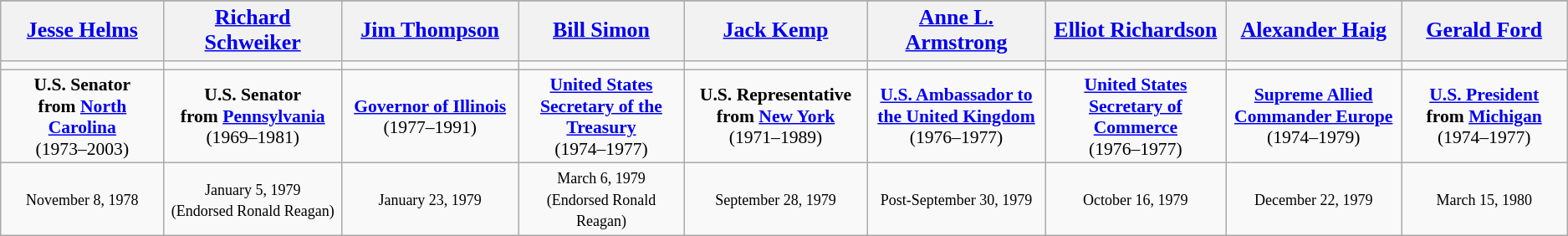<table class="wikitable" style="font-size:90%;">
<tr>
</tr>
<tr style="text-align:center">
<th scope="col" style="width:10em; font-size:120%;"><a href='#'>Jesse Helms</a></th>
<th scope="col" style="width:10em; font-size:120%;"><a href='#'>Richard Schweiker</a></th>
<th scope="col" style="width:10em; font-size:120%;"><a href='#'>Jim Thompson</a></th>
<th scope="col" style="width:10em; font-size:120%;"><a href='#'>Bill Simon</a></th>
<th scope="col" style="width:10em; font-size:120%;"><a href='#'>Jack Kemp</a></th>
<th scope="col" style="width:10em; font-size:120%;"><a href='#'>Anne L. Armstrong</a></th>
<th scope="col" style="width:10em; font-size:120%;"><a href='#'>Elliot Richardson</a></th>
<th scope="col" style="width:10em; font-size:120%;"><a href='#'>Alexander Haig</a></th>
<th scope="col" style="width:10em; font-size:120%;"><a href='#'>Gerald Ford</a></th>
</tr>
<tr style="text-align:center">
<td></td>
<td></td>
<td></td>
<td></td>
<td></td>
<td></td>
<td></td>
<td></td>
<td></td>
</tr>
<tr style="text-align:center">
<td><strong>U.S. Senator<br>from <a href='#'>North Carolina</a></strong><br>(1973–2003)</td>
<td><strong>U.S. Senator<br>from <a href='#'>Pennsylvania</a></strong><br>(1969–1981)</td>
<td><strong><a href='#'>Governor of Illinois</a></strong><br>(1977–1991)</td>
<td><strong><a href='#'>United States Secretary of the Treasury</a></strong><br>(1974–1977)</td>
<td><strong>U.S. Representative<br>from <a href='#'>New York</a></strong><br>(1971–1989)</td>
<td><strong><a href='#'>U.S. Ambassador to the United Kingdom</a></strong><br>(1976–1977)</td>
<td><strong><a href='#'>United States Secretary of Commerce</a></strong><br>(1976–1977)</td>
<td><strong><a href='#'>Supreme Allied Commander Europe</a></strong><br>(1974–1979)</td>
<td><strong><a href='#'>U.S. President</a><br>from <a href='#'>Michigan</a></strong><br>(1974–1977)</td>
</tr>
<tr style="text-align:center">
<td><small>November 8, 1978</small></td>
<td><small>January 5, 1979<br>(Endorsed Ronald Reagan)</small></td>
<td><small>January 23, 1979</small></td>
<td><small>March 6, 1979<br>(Endorsed Ronald Reagan)</small></td>
<td><small>September 28, 1979</small></td>
<td><small>Post-September 30, 1979</small></td>
<td><small>October 16, 1979</small></td>
<td><small>December 22, 1979</small></td>
<td><small>March 15, 1980</small></td>
</tr>
</table>
